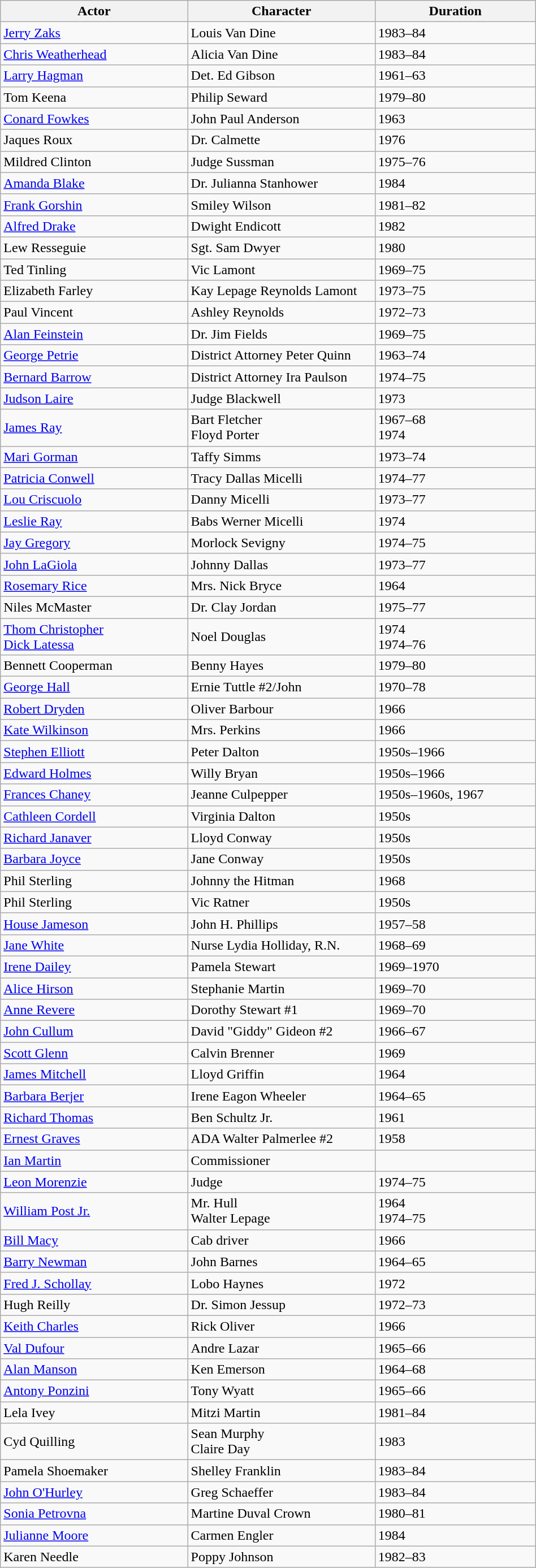<table class="wikitable plainrowheaders sortable" style="width:50%;">
<tr>
<th style="width:35%;">Actor</th>
<th style="width:35%;">Character</th>
<th style="width:30%;">Duration</th>
</tr>
<tr>
<td><a href='#'>Jerry Zaks</a></td>
<td>Louis Van Dine</td>
<td>1983–84</td>
</tr>
<tr>
<td><a href='#'>Chris Weatherhead</a></td>
<td>Alicia Van Dine</td>
<td>1983–84</td>
</tr>
<tr>
<td><a href='#'>Larry Hagman</a></td>
<td>Det. Ed Gibson</td>
<td>1961–63</td>
</tr>
<tr>
<td>Tom Keena</td>
<td>Philip Seward</td>
<td>1979–80</td>
</tr>
<tr>
<td><a href='#'>Conard Fowkes</a></td>
<td>John Paul Anderson</td>
<td>1963</td>
</tr>
<tr>
<td>Jaques Roux</td>
<td>Dr. Calmette</td>
<td>1976</td>
</tr>
<tr>
<td>Mildred Clinton</td>
<td>Judge Sussman</td>
<td>1975–76</td>
</tr>
<tr>
<td><a href='#'>Amanda Blake</a></td>
<td>Dr. Julianna Stanhower</td>
<td>1984</td>
</tr>
<tr>
<td><a href='#'>Frank Gorshin</a></td>
<td>Smiley Wilson</td>
<td>1981–82</td>
</tr>
<tr>
<td><a href='#'>Alfred Drake</a></td>
<td>Dwight Endicott</td>
<td>1982</td>
</tr>
<tr>
<td>Lew Resseguie</td>
<td>Sgt. Sam Dwyer</td>
<td>1980</td>
</tr>
<tr>
<td>Ted Tinling</td>
<td>Vic Lamont</td>
<td>1969–75</td>
</tr>
<tr>
<td>Elizabeth Farley</td>
<td>Kay Lepage Reynolds Lamont</td>
<td>1973–75</td>
</tr>
<tr>
<td>Paul Vincent</td>
<td>Ashley Reynolds</td>
<td>1972–73</td>
</tr>
<tr>
<td><a href='#'>Alan Feinstein</a></td>
<td>Dr. Jim Fields</td>
<td>1969–75</td>
</tr>
<tr>
<td><a href='#'>George Petrie</a></td>
<td>District Attorney Peter Quinn</td>
<td>1963–74</td>
</tr>
<tr>
<td><a href='#'>Bernard Barrow</a></td>
<td>District Attorney Ira Paulson</td>
<td>1974–75</td>
</tr>
<tr>
<td><a href='#'>Judson Laire</a></td>
<td>Judge Blackwell</td>
<td>1973</td>
</tr>
<tr>
<td><a href='#'>James Ray</a></td>
<td>Bart Fletcher<br>Floyd Porter</td>
<td>1967–68<br>1974</td>
</tr>
<tr>
<td><a href='#'>Mari Gorman</a></td>
<td>Taffy Simms</td>
<td>1973–74</td>
</tr>
<tr>
<td><a href='#'>Patricia Conwell</a></td>
<td>Tracy Dallas Micelli</td>
<td>1974–77</td>
</tr>
<tr>
<td><a href='#'>Lou Criscuolo</a></td>
<td>Danny Micelli</td>
<td>1973–77</td>
</tr>
<tr>
<td><a href='#'>Leslie Ray</a></td>
<td>Babs Werner Micelli</td>
<td>1974</td>
</tr>
<tr>
<td><a href='#'>Jay Gregory</a></td>
<td>Morlock Sevigny</td>
<td>1974–75</td>
</tr>
<tr>
<td><a href='#'>John LaGiola</a></td>
<td>Johnny Dallas</td>
<td>1973–77</td>
</tr>
<tr>
<td><a href='#'>Rosemary Rice</a></td>
<td>Mrs. Nick Bryce</td>
<td>1964</td>
</tr>
<tr>
<td>Niles McMaster</td>
<td>Dr. Clay Jordan</td>
<td>1975–77</td>
</tr>
<tr>
<td><a href='#'>Thom Christopher</a><br><a href='#'>Dick Latessa</a></td>
<td>Noel Douglas</td>
<td>1974<br>1974–76</td>
</tr>
<tr>
<td>Bennett Cooperman</td>
<td>Benny Hayes</td>
<td>1979–80</td>
</tr>
<tr>
<td><a href='#'>George Hall</a></td>
<td>Ernie Tuttle #2/John</td>
<td>1970–78</td>
</tr>
<tr>
<td><a href='#'>Robert Dryden</a></td>
<td>Oliver Barbour</td>
<td>1966</td>
</tr>
<tr>
<td><a href='#'>Kate Wilkinson</a></td>
<td>Mrs. Perkins</td>
<td>1966</td>
</tr>
<tr>
<td><a href='#'>Stephen Elliott</a></td>
<td>Peter Dalton</td>
<td>1950s–1966</td>
</tr>
<tr>
<td><a href='#'>Edward Holmes</a></td>
<td>Willy Bryan</td>
<td>1950s–1966</td>
</tr>
<tr>
<td><a href='#'>Frances Chaney</a></td>
<td>Jeanne Culpepper</td>
<td>1950s–1960s, 1967</td>
</tr>
<tr>
<td><a href='#'>Cathleen Cordell</a></td>
<td>Virginia Dalton</td>
<td>1950s</td>
</tr>
<tr>
<td><a href='#'>Richard Janaver</a></td>
<td>Lloyd Conway</td>
<td>1950s</td>
</tr>
<tr>
<td><a href='#'>Barbara Joyce</a></td>
<td>Jane Conway</td>
<td>1950s</td>
</tr>
<tr>
<td>Phil Sterling</td>
<td>Johnny the Hitman</td>
<td>1968</td>
</tr>
<tr>
<td>Phil Sterling</td>
<td>Vic Ratner</td>
<td>1950s</td>
</tr>
<tr>
<td><a href='#'>House Jameson</a></td>
<td>John H. Phillips</td>
<td>1957–58</td>
</tr>
<tr>
<td><a href='#'>Jane White</a></td>
<td>Nurse Lydia Holliday, R.N.</td>
<td>1968–69</td>
</tr>
<tr>
<td><a href='#'>Irene Dailey</a></td>
<td>Pamela Stewart</td>
<td>1969–1970</td>
</tr>
<tr>
<td><a href='#'>Alice Hirson</a></td>
<td>Stephanie Martin</td>
<td>1969–70</td>
</tr>
<tr>
<td><a href='#'>Anne Revere</a></td>
<td>Dorothy Stewart #1</td>
<td>1969–70</td>
</tr>
<tr>
<td><a href='#'>John Cullum</a></td>
<td>David "Giddy" Gideon #2</td>
<td>1966–67</td>
</tr>
<tr>
<td><a href='#'>Scott Glenn</a></td>
<td>Calvin Brenner</td>
<td>1969</td>
</tr>
<tr>
<td><a href='#'>James Mitchell</a></td>
<td>Lloyd Griffin</td>
<td>1964</td>
</tr>
<tr>
<td><a href='#'>Barbara Berjer</a></td>
<td>Irene Eagon Wheeler</td>
<td>1964–65</td>
</tr>
<tr>
<td><a href='#'>Richard Thomas</a></td>
<td>Ben Schultz Jr.</td>
<td>1961</td>
</tr>
<tr>
<td><a href='#'>Ernest Graves</a></td>
<td>ADA Walter Palmerlee #2</td>
<td>1958</td>
</tr>
<tr>
<td><a href='#'>Ian Martin</a></td>
<td>Commissioner</td>
<td></td>
</tr>
<tr>
<td><a href='#'>Leon Morenzie</a></td>
<td>Judge</td>
<td>1974–75</td>
</tr>
<tr>
<td><a href='#'>William Post Jr.</a></td>
<td>Mr. Hull<br>Walter Lepage</td>
<td>1964<br>1974–75</td>
</tr>
<tr>
<td><a href='#'>Bill Macy</a></td>
<td>Cab driver</td>
<td>1966</td>
</tr>
<tr>
<td><a href='#'>Barry Newman</a></td>
<td>John Barnes</td>
<td>1964–65</td>
</tr>
<tr>
<td><a href='#'>Fred J. Schollay</a></td>
<td>Lobo Haynes</td>
<td>1972</td>
</tr>
<tr>
<td>Hugh Reilly</td>
<td>Dr. Simon Jessup</td>
<td>1972–73</td>
</tr>
<tr>
<td><a href='#'>Keith Charles</a></td>
<td>Rick Oliver</td>
<td>1966</td>
</tr>
<tr>
<td><a href='#'>Val Dufour</a></td>
<td>Andre Lazar</td>
<td>1965–66</td>
</tr>
<tr>
<td><a href='#'>Alan Manson</a></td>
<td>Ken Emerson</td>
<td>1964–68</td>
</tr>
<tr>
<td><a href='#'>Antony Ponzini</a></td>
<td>Tony Wyatt</td>
<td>1965–66</td>
</tr>
<tr>
<td>Lela Ivey</td>
<td>Mitzi Martin</td>
<td>1981–84</td>
</tr>
<tr>
<td>Cyd Quilling</td>
<td>Sean Murphy<br>Claire Day</td>
<td>1983</td>
</tr>
<tr>
<td>Pamela Shoemaker</td>
<td>Shelley Franklin</td>
<td>1983–84</td>
</tr>
<tr>
<td><a href='#'>John O'Hurley</a></td>
<td>Greg Schaeffer</td>
<td>1983–84</td>
</tr>
<tr>
<td><a href='#'>Sonia Petrovna</a></td>
<td>Martine Duval Crown</td>
<td>1980–81</td>
</tr>
<tr>
<td><a href='#'>Julianne Moore</a></td>
<td>Carmen Engler</td>
<td>1984</td>
</tr>
<tr>
<td>Karen Needle</td>
<td>Poppy Johnson</td>
<td>1982–83</td>
</tr>
</table>
